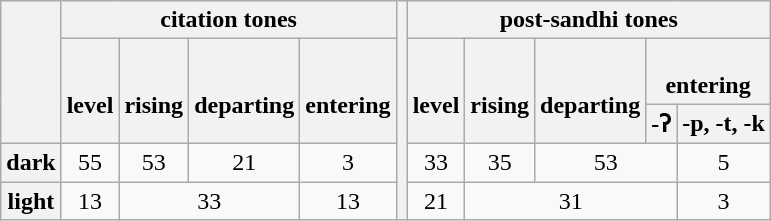<table class="wikitable" style="text-align:center;">
<tr>
<th rowspan="3"></th>
<th colspan="4">citation tones</th>
<th rowspan="5"></th>
<th colspan="5">post-sandhi tones</th>
</tr>
<tr>
<th rowspan="2"><br>level</th>
<th rowspan="2"><br>rising</th>
<th rowspan="2"><br>departing</th>
<th rowspan="2"><br>entering</th>
<th rowspan="2"><br>level</th>
<th rowspan="2"><br>rising</th>
<th rowspan="2"><br>departing</th>
<th colspan="2"><br>entering</th>
</tr>
<tr>
<th>-ʔ</th>
<th>-p, -t, -k</th>
</tr>
<tr>
<th> dark</th>
<td>55</td>
<td>53</td>
<td>21</td>
<td>3</td>
<td>33</td>
<td>35</td>
<td colspan="2">53</td>
<td>5</td>
</tr>
<tr>
<th> light</th>
<td>13</td>
<td colspan="2">33</td>
<td>13</td>
<td>21</td>
<td colspan="3">31</td>
<td>3</td>
</tr>
</table>
